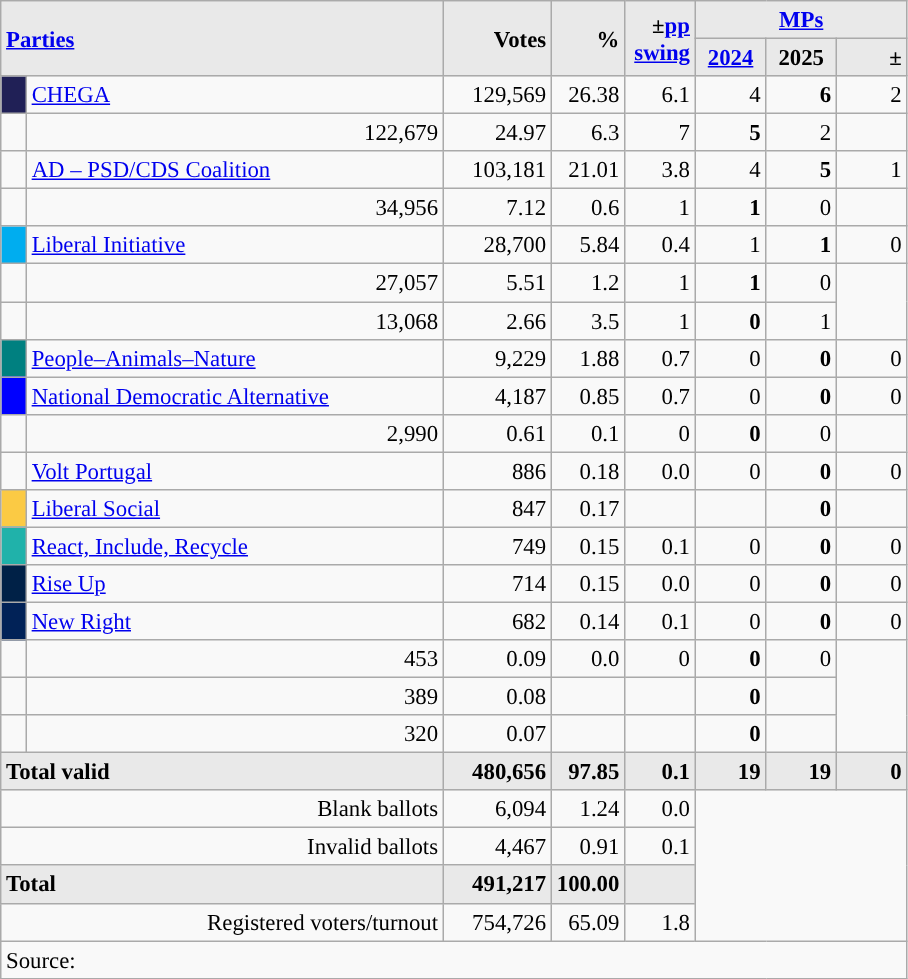<table class="wikitable" style="text-align:right; font-size:95%;">
<tr>
<th rowspan="2" colspan="2" style="background:#e9e9e9; text-align:left;" alignleft><a href='#'>Parties</a></th>
<th rowspan="2" style="background:#e9e9e9; text-align:right;">Votes</th>
<th rowspan="2" style="background:#e9e9e9; text-align:right;">%</th>
<th rowspan="2" style="background:#e9e9e9; text-align:right;">±<a href='#'>pp</a> <a href='#'>swing</a></th>
<th colspan="3" style="background:#e9e9e9; text-align:center;"><a href='#'>MPs</a></th>
</tr>
<tr style="background-color:#E9E9E9">
<th style="background-color:#E9E9E9;text-align:center;"><a href='#'>2024</a></th>
<th style="background-color:#E9E9E9;text-align:center;">2025</th>
<th style="background:#e9e9e9; text-align:right;">±</th>
</tr>
<tr>
<td style="width: 10px" bgcolor="#202056" align="center"></td>
<td align="left"><a href='#'>CHEGA</a></td>
<td>129,569</td>
<td>26.38</td>
<td>6.1</td>
<td>4</td>
<td><strong>6</strong></td>
<td>2</td>
</tr>
<tr>
<td></td>
<td>122,679</td>
<td>24.97</td>
<td>6.3</td>
<td>7</td>
<td><strong>5</strong></td>
<td>2</td>
</tr>
<tr>
<td style="width: 10px" bgcolor=></td>
<td align="left"><a href='#'>AD – PSD/CDS Coalition</a> </td>
<td>103,181</td>
<td>21.01</td>
<td>3.8</td>
<td>4</td>
<td><strong>5</strong></td>
<td>1</td>
</tr>
<tr>
<td></td>
<td>34,956</td>
<td>7.12</td>
<td>0.6</td>
<td>1</td>
<td><strong>1</strong></td>
<td>0</td>
</tr>
<tr>
<td style="width: 10px" bgcolor="#00ADEF" align="center"></td>
<td align="left"><a href='#'>Liberal Initiative</a></td>
<td>28,700</td>
<td>5.84</td>
<td>0.4</td>
<td>1</td>
<td><strong>1</strong></td>
<td>0</td>
</tr>
<tr>
<td></td>
<td>27,057</td>
<td>5.51</td>
<td>1.2</td>
<td>1</td>
<td><strong>1</strong></td>
<td>0</td>
</tr>
<tr>
<td></td>
<td>13,068</td>
<td>2.66</td>
<td>3.5</td>
<td>1</td>
<td><strong>0</strong></td>
<td>1</td>
</tr>
<tr>
<td style="width: 10px" bgcolor="teal" align="center"></td>
<td align="left"><a href='#'>People–Animals–Nature</a></td>
<td>9,229</td>
<td>1.88</td>
<td>0.7</td>
<td>0</td>
<td><strong>0</strong></td>
<td>0</td>
</tr>
<tr>
<td style="width: 10px" bgcolor="blue" align="center"></td>
<td align="left"><a href='#'>National Democratic Alternative</a></td>
<td>4,187</td>
<td>0.85</td>
<td>0.7</td>
<td>0</td>
<td><strong>0</strong></td>
<td>0</td>
</tr>
<tr>
<td></td>
<td>2,990</td>
<td>0.61</td>
<td>0.1</td>
<td>0</td>
<td><strong>0</strong></td>
<td>0</td>
</tr>
<tr>
<td style="width: 10px"></td>
<td align="left"><a href='#'>Volt Portugal</a></td>
<td>886</td>
<td>0.18</td>
<td>0.0</td>
<td>0</td>
<td><strong>0</strong></td>
<td>0</td>
</tr>
<tr>
<td style="width: 10px" bgcolor="#fbca44" align="center"></td>
<td align="left"><a href='#'>Liberal Social</a></td>
<td>847</td>
<td>0.17</td>
<td></td>
<td></td>
<td><strong>0</strong></td>
<td></td>
</tr>
<tr>
<td style="width: 10px" bgcolor="LightSeaGreen" align="center"></td>
<td align="left"><a href='#'>React, Include, Recycle</a></td>
<td>749</td>
<td>0.15</td>
<td>0.1</td>
<td>0</td>
<td><strong>0</strong></td>
<td>0</td>
</tr>
<tr>
<td style="width: 10px" bgcolor="#002147" align="center"></td>
<td align="left"><a href='#'>Rise Up</a></td>
<td>714</td>
<td>0.15</td>
<td>0.0</td>
<td>0</td>
<td><strong>0</strong></td>
<td>0</td>
</tr>
<tr>
<td style="width: 10px" bgcolor="#012257" align="center"></td>
<td align="left"><a href='#'>New Right</a></td>
<td>682</td>
<td>0.14</td>
<td>0.1</td>
<td>0</td>
<td><strong>0</strong></td>
<td>0</td>
</tr>
<tr>
<td></td>
<td>453</td>
<td>0.09</td>
<td>0.0</td>
<td>0</td>
<td><strong>0</strong></td>
<td>0</td>
</tr>
<tr>
<td></td>
<td>389</td>
<td>0.08</td>
<td></td>
<td></td>
<td><strong>0</strong></td>
<td></td>
</tr>
<tr>
<td></td>
<td>320</td>
<td>0.07</td>
<td></td>
<td></td>
<td><strong>0</strong></td>
<td></td>
</tr>
<tr>
<td colspan=2 width="288" align=left style="background-color:#E9E9E9"><strong>Total valid</strong></td>
<td width="65" align="right" style="background-color:#E9E9E9"><strong>480,656</strong></td>
<td width="40" align="right" style="background-color:#E9E9E9"><strong>97.85</strong></td>
<td width="40" align="right" style="background-color:#E9E9E9"><strong>0.1</strong></td>
<td width="40" align="right" style="background-color:#E9E9E9"><strong>19</strong></td>
<td width="40" align="right" style="background-color:#E9E9E9"><strong>19</strong></td>
<td width="40" align="right" style="background-color:#E9E9E9"><strong>0</strong></td>
</tr>
<tr>
<td colspan=2>Blank ballots</td>
<td>6,094</td>
<td>1.24</td>
<td>0.0</td>
<td colspan=3 rowspan=4></td>
</tr>
<tr>
<td colspan=2>Invalid ballots</td>
<td>4,467</td>
<td>0.91</td>
<td>0.1</td>
</tr>
<tr>
<td colspan=2 align=left style="background-color:#E9E9E9"><strong>Total</strong></td>
<td width="50" align="right" style="background-color:#E9E9E9"><strong>491,217</strong></td>
<td width="40" align="right" style="background-color:#E9E9E9"><strong>100.00</strong></td>
<td width="40" align="right" style="background-color:#E9E9E9"></td>
</tr>
<tr>
<td colspan=2>Registered voters/turnout</td>
<td>754,726</td>
<td>65.09</td>
<td>1.8</td>
</tr>
<tr>
<td colspan=8 align=left>Source: </td>
</tr>
</table>
